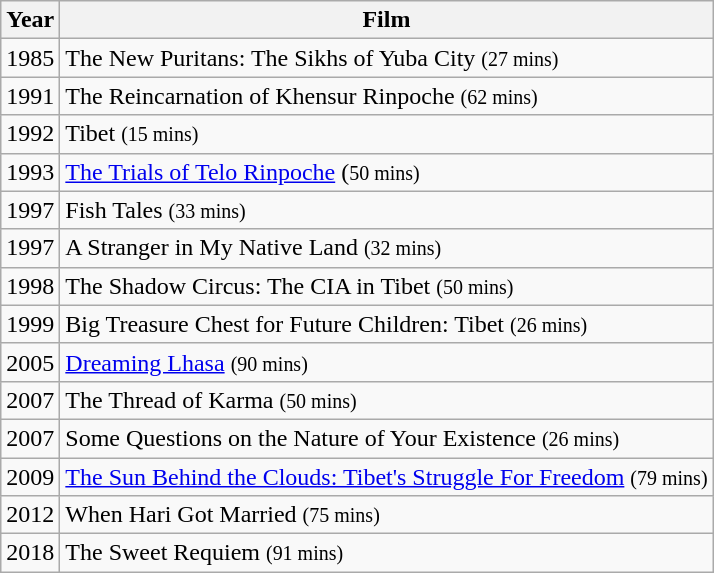<table class="wikitable">
<tr>
<th>Year</th>
<th>Film</th>
</tr>
<tr>
<td>1985</td>
<td>The New Puritans: The Sikhs of Yuba City <small>(27 mins)</small></td>
</tr>
<tr>
<td>1991</td>
<td>The Reincarnation of Khensur Rinpoche <small>(62 mins)</small></td>
</tr>
<tr>
<td>1992</td>
<td>Tibet <small>(15 mins)</small></td>
</tr>
<tr>
<td>1993</td>
<td><a href='#'>The Trials of Telo Rinpoche</a> (<small>50 mins)</small></td>
</tr>
<tr>
<td>1997</td>
<td>Fish Tales <small>(33 mins)</small></td>
</tr>
<tr>
<td>1997</td>
<td>A Stranger in My Native Land <small>(32 mins)</small></td>
</tr>
<tr>
<td>1998</td>
<td>The Shadow Circus: The CIA in Tibet <small>(50 mins)</small></td>
</tr>
<tr>
<td>1999</td>
<td>Big Treasure Chest for Future Children: Tibet <small>(26 mins)</small></td>
</tr>
<tr>
<td>2005</td>
<td><a href='#'>Dreaming Lhasa</a> <small>(90 mins)</small></td>
</tr>
<tr>
<td>2007</td>
<td>The Thread of Karma <small>(50 mins)</small></td>
</tr>
<tr>
<td>2007</td>
<td>Some Questions on the Nature of Your Existence <small>(26 mins)</small></td>
</tr>
<tr>
<td>2009</td>
<td><a href='#'>The Sun Behind the Clouds: Tibet's Struggle For Freedom</a> <small>(79 mins)</small></td>
</tr>
<tr>
<td>2012</td>
<td>When Hari Got Married <small>(75 mins)</small></td>
</tr>
<tr>
<td>2018</td>
<td>The Sweet Requiem <small>(91 mins)</small></td>
</tr>
</table>
